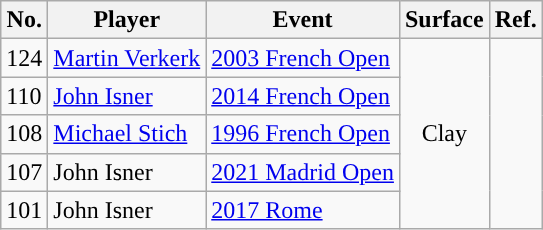<table class="wikitable sortable">
<tr>
<th scope="col">No.</th>
<th scope="col">Player</th>
<th scope="col">Event</th>
<th scope="col">Surface</th>
<th scope="col" class=unsortable>Ref.</th>
</tr>
<tr>
<td>124</td>
<td> <a href='#'>Martin Verkerk</a></td>
<td><a href='#'>2003 French Open</a></td>
<td rowspan="5" style="text-align:center">Clay</td>
<td rowspan="5"></td>
</tr>
<tr>
<td>110</td>
<td> <a href='#'>John Isner</a></td>
<td><a href='#'>2014 French Open</a></td>
</tr>
<tr>
<td>108</td>
<td> <a href='#'>Michael Stich</a></td>
<td><a href='#'>1996 French Open</a></td>
</tr>
<tr>
<td>107</td>
<td> John Isner</td>
<td><a href='#'>2021 Madrid Open</a></td>
</tr>
<tr>
<td>101</td>
<td> John Isner</td>
<td><a href='#'>2017 Rome</a></td>
</tr>
</table>
